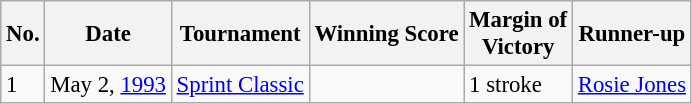<table class="wikitable" style="font-size:95%;">
<tr>
<th>No.</th>
<th>Date</th>
<th>Tournament</th>
<th>Winning Score</th>
<th>Margin of<br>Victory</th>
<th>Runner-up</th>
</tr>
<tr>
<td>1</td>
<td>May 2, <a href='#'>1993</a></td>
<td><a href='#'>Sprint Classic</a></td>
<td></td>
<td>1 stroke</td>
<td> <a href='#'>Rosie Jones</a></td>
</tr>
</table>
